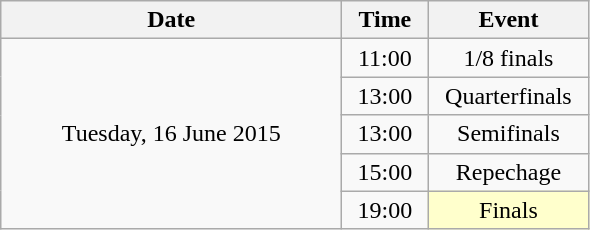<table class = "wikitable" style="text-align:center;">
<tr>
<th width=220>Date</th>
<th width=50>Time</th>
<th width=100>Event</th>
</tr>
<tr>
<td rowspan=5>Tuesday, 16 June 2015</td>
<td>11:00</td>
<td>1/8 finals</td>
</tr>
<tr>
<td>13:00</td>
<td>Quarterfinals</td>
</tr>
<tr>
<td>13:00</td>
<td>Semifinals</td>
</tr>
<tr>
<td>15:00</td>
<td>Repechage</td>
</tr>
<tr>
<td>19:00</td>
<td bgcolor=ffffcc>Finals</td>
</tr>
</table>
